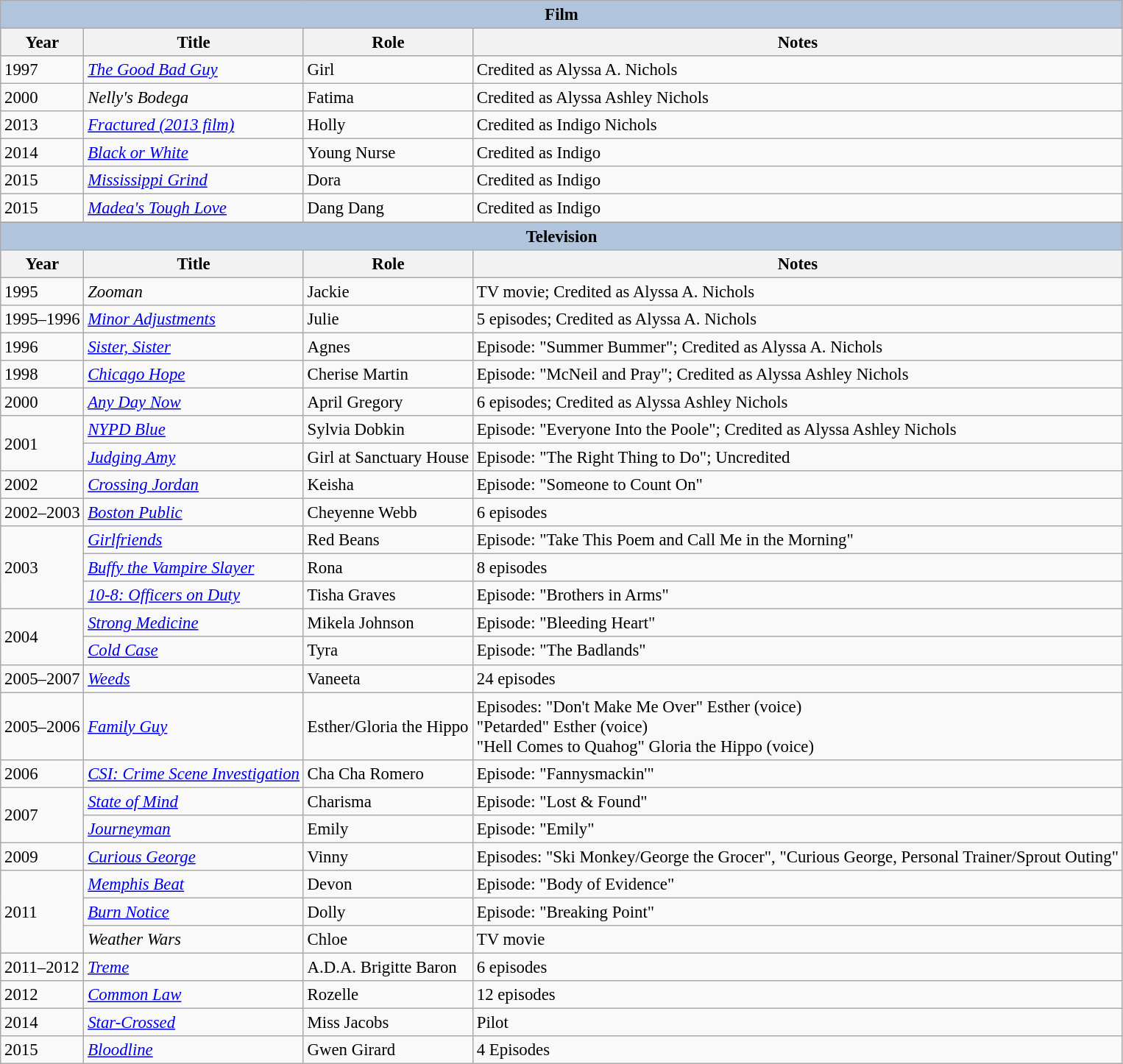<table class="wikitable" style="font-size: 95%;" ;>
<tr style="background:#ccc; text-align:center;">
<th colspan="4" style="background: LightSteelBlue;">Film</th>
</tr>
<tr style="background:#ccc; text-align:center;">
<th>Year</th>
<th>Title</th>
<th>Role</th>
<th>Notes</th>
</tr>
<tr>
<td>1997</td>
<td><em><a href='#'>The Good Bad Guy</a></em></td>
<td>Girl</td>
<td>Credited as Alyssa A. Nichols</td>
</tr>
<tr>
<td>2000</td>
<td><em>Nelly's Bodega</em></td>
<td>Fatima</td>
<td>Credited as Alyssa Ashley Nichols</td>
</tr>
<tr>
<td>2013</td>
<td><em><a href='#'>Fractured (2013 film)</a></em></td>
<td>Holly</td>
<td>Credited as Indigo Nichols</td>
</tr>
<tr>
<td>2014</td>
<td><em><a href='#'>Black or White</a></em></td>
<td>Young Nurse</td>
<td>Credited as Indigo</td>
</tr>
<tr>
<td>2015</td>
<td><em><a href='#'>Mississippi Grind</a></em></td>
<td>Dora</td>
<td>Credited as Indigo</td>
</tr>
<tr>
<td>2015</td>
<td><em><a href='#'>Madea's Tough Love</a></em></td>
<td>Dang Dang</td>
<td>Credited as Indigo</td>
</tr>
<tr>
</tr>
<tr style="background:#ccc; text-align:center;">
<th colspan="4" style="background: LightSteelBlue;">Television</th>
</tr>
<tr style="background:#ccc; text-align:center;">
<th>Year</th>
<th>Title</th>
<th>Role</th>
<th>Notes</th>
</tr>
<tr>
<td>1995</td>
<td><em>Zooman</em></td>
<td>Jackie</td>
<td>TV movie; Credited as Alyssa A. Nichols</td>
</tr>
<tr>
<td>1995–1996</td>
<td><em><a href='#'>Minor Adjustments</a></em></td>
<td>Julie</td>
<td>5 episodes; Credited as Alyssa A. Nichols</td>
</tr>
<tr>
<td>1996</td>
<td><em><a href='#'>Sister, Sister</a></em></td>
<td>Agnes</td>
<td>Episode: "Summer Bummer"; Credited as Alyssa A. Nichols</td>
</tr>
<tr>
<td>1998</td>
<td><em><a href='#'>Chicago Hope</a></em></td>
<td>Cherise Martin</td>
<td>Episode: "McNeil and Pray"; Credited as Alyssa Ashley Nichols</td>
</tr>
<tr>
<td>2000</td>
<td><em><a href='#'>Any Day Now</a></em></td>
<td>April Gregory</td>
<td>6 episodes; Credited as Alyssa Ashley Nichols</td>
</tr>
<tr>
<td rowspan="2">2001</td>
<td><em><a href='#'>NYPD Blue</a></em></td>
<td>Sylvia Dobkin</td>
<td>Episode: "Everyone Into the Poole"; Credited as Alyssa Ashley Nichols</td>
</tr>
<tr>
<td><em><a href='#'>Judging Amy</a></em></td>
<td>Girl at Sanctuary House</td>
<td>Episode: "The Right Thing to Do"; Uncredited</td>
</tr>
<tr>
<td>2002</td>
<td><em><a href='#'>Crossing Jordan</a></em></td>
<td>Keisha</td>
<td>Episode: "Someone to Count On"</td>
</tr>
<tr>
<td>2002–2003</td>
<td><em><a href='#'>Boston Public</a></em></td>
<td>Cheyenne Webb</td>
<td>6 episodes</td>
</tr>
<tr>
<td rowspan="3">2003</td>
<td><em><a href='#'>Girlfriends</a></em></td>
<td>Red Beans</td>
<td>Episode: "Take This Poem and Call Me in the Morning"</td>
</tr>
<tr>
<td><em><a href='#'>Buffy the Vampire Slayer</a></em></td>
<td>Rona</td>
<td>8 episodes</td>
</tr>
<tr>
<td><em><a href='#'>10-8: Officers on Duty</a></em></td>
<td>Tisha Graves</td>
<td>Episode: "Brothers in Arms"</td>
</tr>
<tr>
<td rowspan="2">2004</td>
<td><em><a href='#'>Strong Medicine</a></em></td>
<td>Mikela Johnson</td>
<td>Episode: "Bleeding Heart"</td>
</tr>
<tr>
<td><em><a href='#'>Cold Case</a></em></td>
<td>Tyra</td>
<td>Episode: "The Badlands"</td>
</tr>
<tr>
<td>2005–2007</td>
<td><em><a href='#'>Weeds</a></em></td>
<td>Vaneeta</td>
<td>24 episodes</td>
</tr>
<tr>
<td>2005–2006</td>
<td><em><a href='#'>Family Guy</a></em></td>
<td>Esther/Gloria the Hippo</td>
<td>Episodes: "Don't Make Me Over" Esther (voice)<br>"Petarded" Esther (voice)<br>"Hell Comes to Quahog" Gloria the Hippo (voice)</td>
</tr>
<tr>
<td>2006</td>
<td><em><a href='#'>CSI: Crime Scene Investigation</a></em></td>
<td>Cha Cha Romero</td>
<td>Episode: "Fannysmackin'"</td>
</tr>
<tr>
<td rowspan="2">2007</td>
<td><em><a href='#'>State of Mind</a></em></td>
<td>Charisma</td>
<td>Episode: "Lost & Found"</td>
</tr>
<tr>
<td><em><a href='#'>Journeyman</a></em></td>
<td>Emily</td>
<td>Episode: "Emily"</td>
</tr>
<tr>
<td>2009</td>
<td><em><a href='#'>Curious George</a></em></td>
<td>Vinny</td>
<td>Episodes: "Ski Monkey/George the Grocer", "Curious George, Personal Trainer/Sprout Outing"</td>
</tr>
<tr>
<td rowspan="3">2011</td>
<td><em><a href='#'>Memphis Beat</a></em></td>
<td>Devon</td>
<td>Episode: "Body of Evidence"</td>
</tr>
<tr>
<td><em><a href='#'>Burn Notice</a></em></td>
<td>Dolly</td>
<td>Episode: "Breaking Point"</td>
</tr>
<tr>
<td><em>Weather Wars</em></td>
<td>Chloe</td>
<td>TV movie</td>
</tr>
<tr>
<td>2011–2012</td>
<td><em><a href='#'>Treme</a></em></td>
<td>A.D.A. Brigitte Baron</td>
<td>6 episodes</td>
</tr>
<tr>
<td>2012</td>
<td><em><a href='#'>Common Law</a></em></td>
<td>Rozelle</td>
<td>12 episodes</td>
</tr>
<tr>
<td>2014</td>
<td><em><a href='#'>Star-Crossed</a></em></td>
<td>Miss Jacobs</td>
<td>Pilot</td>
</tr>
<tr>
<td>2015</td>
<td><em><a href='#'>Bloodline</a></em></td>
<td>Gwen Girard</td>
<td>4 Episodes</td>
</tr>
</table>
